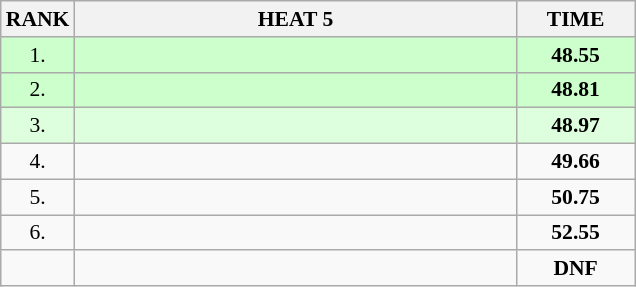<table class="wikitable" style="border-collapse: collapse; font-size: 90%;">
<tr>
<th>RANK</th>
<th style="width: 20em">HEAT 5</th>
<th style="width: 5em">TIME</th>
</tr>
<tr style="background:#ccffcc;">
<td align="center">1.</td>
<td></td>
<td align="center"><strong>48.55</strong></td>
</tr>
<tr style="background:#ccffcc;">
<td align="center">2.</td>
<td></td>
<td align="center"><strong>48.81</strong></td>
</tr>
<tr style="background:#ddffdd;">
<td align="center">3.</td>
<td></td>
<td align="center"><strong>48.97</strong></td>
</tr>
<tr>
<td align="center">4.</td>
<td></td>
<td align="center"><strong>49.66</strong></td>
</tr>
<tr>
<td align="center">5.</td>
<td></td>
<td align="center"><strong>50.75</strong></td>
</tr>
<tr>
<td align="center">6.</td>
<td></td>
<td align="center"><strong>52.55</strong></td>
</tr>
<tr>
<td align="center"></td>
<td></td>
<td align="center"><strong>DNF</strong></td>
</tr>
</table>
